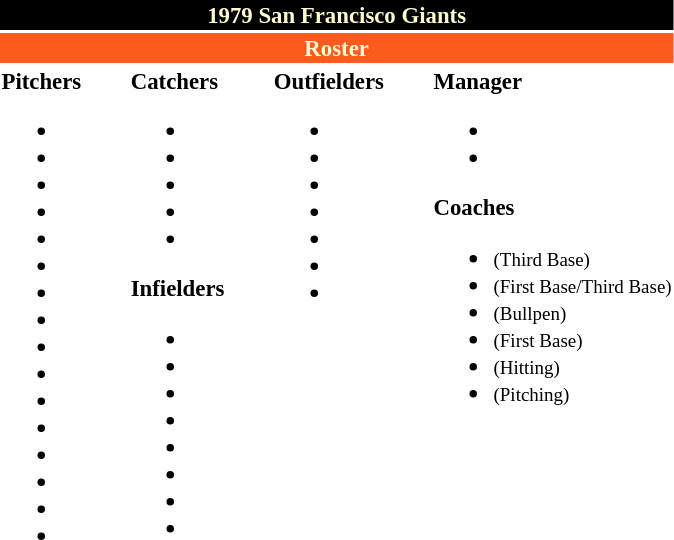<table class="toccolours" style="font-size: 95%;">
<tr>
<th colspan="10" style="background-color: black; color: #FFFDD0; text-align: center;">1979 San Francisco Giants</th>
</tr>
<tr>
<td colspan="10" style="background-color: #fd5a1e; color: #FFFDD0; text-align: center;"><strong>Roster</strong></td>
</tr>
<tr>
<td valign="top"><strong>Pitchers</strong><br><ul><li></li><li></li><li></li><li></li><li></li><li></li><li></li><li></li><li></li><li></li><li></li><li></li><li></li><li></li><li></li><li></li></ul></td>
<td width="25px"></td>
<td valign="top"><strong>Catchers</strong><br><ul><li></li><li></li><li></li><li></li><li></li></ul><strong>Infielders</strong><ul><li></li><li></li><li></li><li></li><li></li><li></li><li></li><li></li></ul></td>
<td width="25px"></td>
<td valign="top"><strong>Outfielders</strong><br><ul><li></li><li></li><li></li><li></li><li></li><li></li><li></li></ul></td>
<td width="25px"></td>
<td valign="top"><strong>Manager</strong><br><ul><li></li><li></li></ul><strong>Coaches</strong><ul><li> <small>(Third Base)</small></li><li> <small>(First Base/Third Base)</small></li><li> <small>(Bullpen)</small></li><li> <small>(First Base)</small></li><li> <small>(Hitting)</small></li><li> <small>(Pitching)</small></li></ul></td>
</tr>
</table>
